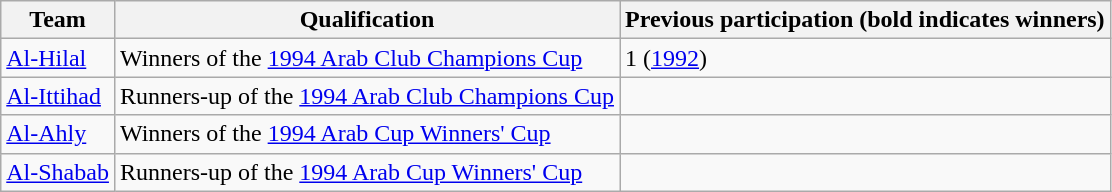<table class="wikitable">
<tr>
<th>Team</th>
<th>Qualification</th>
<th>Previous participation (bold indicates winners)</th>
</tr>
<tr>
<td> <a href='#'>Al-Hilal</a></td>
<td>Winners of the <a href='#'>1994 Arab Club Champions Cup</a></td>
<td>1 (<a href='#'>1992</a>)</td>
</tr>
<tr>
<td> <a href='#'>Al-Ittihad</a></td>
<td>Runners-up of the <a href='#'>1994 Arab Club Champions Cup</a></td>
<td></td>
</tr>
<tr>
<td> <a href='#'>Al-Ahly</a></td>
<td>Winners of the <a href='#'>1994 Arab Cup Winners' Cup</a></td>
<td></td>
</tr>
<tr>
<td> <a href='#'>Al-Shabab</a></td>
<td>Runners-up of the <a href='#'>1994 Arab Cup Winners' Cup</a></td>
<td></td>
</tr>
</table>
